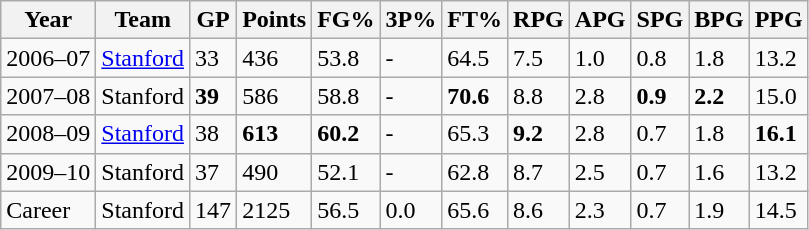<table class="wikitable">
<tr>
<th>Year</th>
<th>Team</th>
<th>GP</th>
<th>Points</th>
<th>FG%</th>
<th>3P%</th>
<th>FT%</th>
<th>RPG</th>
<th>APG</th>
<th>SPG</th>
<th>BPG</th>
<th>PPG</th>
</tr>
<tr>
<td>2006–07</td>
<td><a href='#'>Stanford</a></td>
<td>33</td>
<td>436</td>
<td>53.8</td>
<td>-</td>
<td>64.5</td>
<td>7.5</td>
<td>1.0</td>
<td>0.8</td>
<td>1.8</td>
<td>13.2</td>
</tr>
<tr>
<td>2007–08</td>
<td>Stanford</td>
<td><strong>39</strong></td>
<td>586</td>
<td>58.8</td>
<td>-</td>
<td><strong>70.6</strong></td>
<td>8.8</td>
<td>2.8</td>
<td><strong>0.9</strong></td>
<td><strong>2.2</strong></td>
<td>15.0</td>
</tr>
<tr>
<td>2008–09</td>
<td><a href='#'>Stanford</a></td>
<td>38</td>
<td><strong>613</strong></td>
<td><strong>60.2</strong></td>
<td>-</td>
<td>65.3</td>
<td><strong>9.2</strong></td>
<td>2.8</td>
<td>0.7</td>
<td>1.8</td>
<td><strong>16.1</strong></td>
</tr>
<tr>
<td>2009–10</td>
<td>Stanford</td>
<td>37</td>
<td>490</td>
<td>52.1</td>
<td>-</td>
<td>62.8</td>
<td>8.7</td>
<td>2.5</td>
<td>0.7</td>
<td>1.6</td>
<td>13.2</td>
</tr>
<tr>
<td>Career</td>
<td>Stanford</td>
<td>147</td>
<td>2125</td>
<td>56.5</td>
<td>0.0</td>
<td>65.6</td>
<td>8.6</td>
<td>2.3</td>
<td>0.7</td>
<td>1.9</td>
<td>14.5</td>
</tr>
</table>
